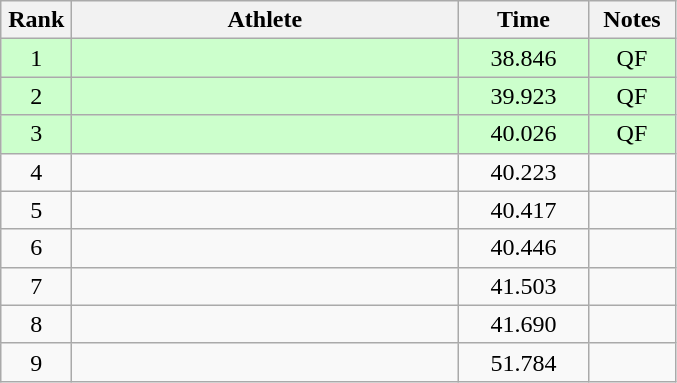<table class=wikitable style="text-align:center">
<tr>
<th width=40>Rank</th>
<th width=250>Athlete</th>
<th width=80>Time</th>
<th width=50>Notes</th>
</tr>
<tr bgcolor="ccffcc">
<td>1</td>
<td align=left></td>
<td>38.846</td>
<td>QF</td>
</tr>
<tr bgcolor="ccffcc">
<td>2</td>
<td align=left></td>
<td>39.923</td>
<td>QF</td>
</tr>
<tr bgcolor="ccffcc">
<td>3</td>
<td align=left></td>
<td>40.026</td>
<td>QF</td>
</tr>
<tr>
<td>4</td>
<td align=left></td>
<td>40.223</td>
<td></td>
</tr>
<tr>
<td>5</td>
<td align=left></td>
<td>40.417</td>
<td></td>
</tr>
<tr>
<td>6</td>
<td align=left></td>
<td>40.446</td>
<td></td>
</tr>
<tr>
<td>7</td>
<td align=left></td>
<td>41.503</td>
<td></td>
</tr>
<tr>
<td>8</td>
<td align=left></td>
<td>41.690</td>
<td></td>
</tr>
<tr>
<td>9</td>
<td align=left></td>
<td>51.784</td>
<td></td>
</tr>
</table>
